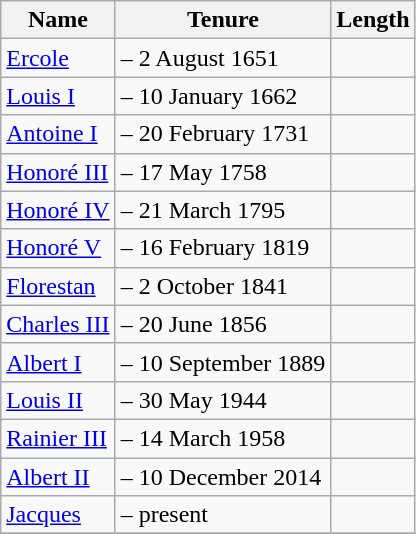<table class="wikitable sortable">
<tr>
<th scope="col">Name</th>
<th scope="col">Tenure</th>
<th scope="col">Length</th>
</tr>
<tr>
<td><a href='#'>Ercole</a></td>
<td> – 2 August 1651</td>
<td></td>
</tr>
<tr>
<td><a href='#'>Louis I</a></td>
<td> – 10 January 1662</td>
<td></td>
</tr>
<tr>
<td><a href='#'>Antoine I</a></td>
<td> – 20 February 1731</td>
<td></td>
</tr>
<tr>
<td><a href='#'>Honoré III</a></td>
<td> – 17 May 1758</td>
<td></td>
</tr>
<tr>
<td><a href='#'>Honoré IV</a></td>
<td> – 21 March 1795</td>
<td></td>
</tr>
<tr>
<td><a href='#'>Honoré V</a></td>
<td> – 16 February 1819</td>
<td></td>
</tr>
<tr>
<td><a href='#'>Florestan</a></td>
<td> – 2 October 1841</td>
<td></td>
</tr>
<tr>
<td><a href='#'>Charles III</a></td>
<td> – 20 June 1856</td>
<td></td>
</tr>
<tr>
<td><a href='#'>Albert I</a></td>
<td> – 10 September 1889</td>
<td></td>
</tr>
<tr>
<td><a href='#'>Louis II</a></td>
<td> – 30 May 1944</td>
<td></td>
</tr>
<tr>
<td><a href='#'>Rainier III</a></td>
<td> – 14 March 1958</td>
<td></td>
</tr>
<tr>
<td><a href='#'>Albert II</a></td>
<td> – 10 December 2014</td>
<td></td>
</tr>
<tr>
<td><a href='#'>Jacques</a></td>
<td> – present</td>
<td></td>
</tr>
<tr>
</tr>
</table>
